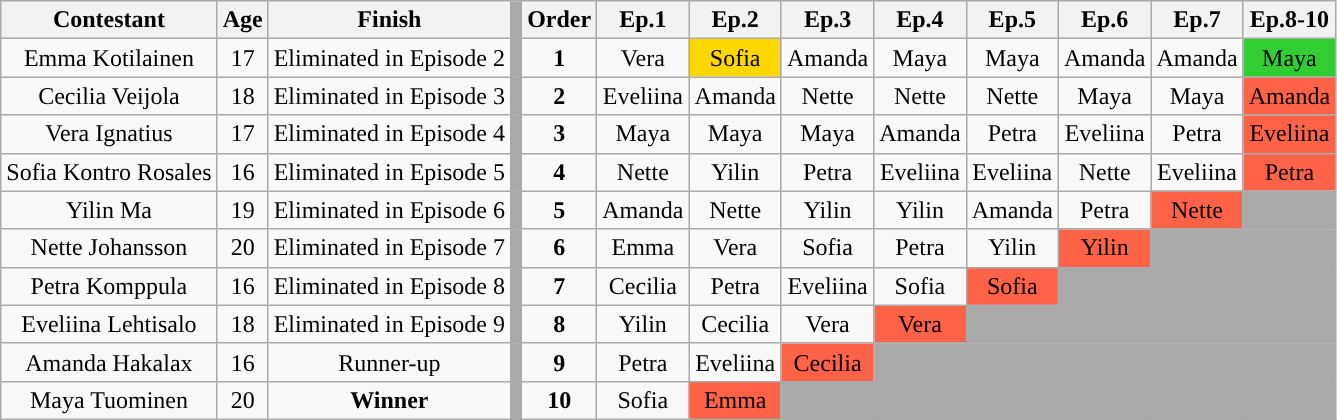<table class="wikitable" style="text-align:center;">
<tr>
<th>Contestant</th>
<th>Age</th>
<th>Finish</th>
<th style="background:darkgrey;"></th>
<th>Order</th>
<th>Ep.1</th>
<th>Ep.2</th>
<th>Ep.3</th>
<th>Ep.4</th>
<th>Ep.5</th>
<th>Ep.6</th>
<th>Ep.7</th>
<th>Ep.8-10</th>
</tr>
<tr>
<td>Emma Kotilainen</td>
<td>17</td>
<td>Eliminated in Episode 2</td>
<td style="background:darkgrey;"></td>
<td><strong>1</strong></td>
<td>Vera</td>
<td style="background:gold;">Sofia</td>
<td>Amanda</td>
<td>Maya</td>
<td>Maya</td>
<td>Amanda</td>
<td>Amanda</td>
<td style="background:limegreen;">Maya</td>
</tr>
<tr>
<td>Cecilia Veijola</td>
<td>18</td>
<td>Eliminated in Episode 3</td>
<td style="background:darkgrey;"></td>
<td><strong>2</strong></td>
<td>Eveliina</td>
<td>Amanda</td>
<td>Nette</td>
<td>Nette</td>
<td>Nette</td>
<td>Maya</td>
<td>Maya</td>
<td style="background:tomato;">Amanda</td>
</tr>
<tr>
<td>Vera Ignatius</td>
<td>17</td>
<td>Eliminated in Episode 4</td>
<td style="background:darkgrey;"></td>
<td><strong>3</strong></td>
<td>Maya</td>
<td>Maya</td>
<td>Maya</td>
<td>Amanda</td>
<td>Petra</td>
<td>Eveliina</td>
<td>Petra</td>
<td style="background:tomato;">Eveliina</td>
</tr>
<tr>
<td>Sofia Kontro Rosales</td>
<td>16</td>
<td>Eliminated in Episode 5</td>
<td style="background:darkgrey;"></td>
<td><strong>4</strong></td>
<td>Nette</td>
<td>Yilin</td>
<td>Petra</td>
<td>Eveliina</td>
<td>Eveliina</td>
<td>Nette</td>
<td>Eveliina</td>
<td style="background:tomato;">Petra</td>
</tr>
<tr>
<td>Yilin Ma</td>
<td>19</td>
<td>Eliminated in Episode 6</td>
<td style="background:darkgrey;"></td>
<td><strong>5</strong></td>
<td>Amanda</td>
<td>Nette</td>
<td>Yilin</td>
<td>Yilin</td>
<td>Amanda</td>
<td>Petra</td>
<td style="background:tomato;">Nette</td>
<td style="background:darkgrey;" colspan="12"></td>
</tr>
<tr>
<td>Nette Johansson</td>
<td>20</td>
<td>Eliminated in Episode 7</td>
<td style="background:darkgrey;"></td>
<td><strong>6</strong></td>
<td>Emma</td>
<td>Vera</td>
<td>Sofia</td>
<td>Petra</td>
<td>Yilin</td>
<td style="background:tomato;">Yilin</td>
<td style="background:darkgrey;" colspan="12"></td>
</tr>
<tr>
<td>Petra Komppula</td>
<td>16</td>
<td>Eliminated in Episode 8</td>
<td style="background:darkgrey;"></td>
<td><strong>7</strong></td>
<td>Cecilia</td>
<td>Petra</td>
<td>Eveliina</td>
<td>Sofia</td>
<td style="background:tomato;">Sofia</td>
<td style="background:darkgrey;" colspan="12"></td>
</tr>
<tr>
<td>Eveliina Lehtisalo</td>
<td>18</td>
<td>Eliminated in Episode 9</td>
<td style="background:darkgrey;"></td>
<td><strong>8</strong></td>
<td>Yilin</td>
<td>Cecilia</td>
<td>Vera</td>
<td style="background:tomato;">Vera</td>
<td style="background:darkgrey;" colspan="12"></td>
</tr>
<tr>
<td>Amanda Hakalax</td>
<td>16</td>
<td>Runner-up</td>
<td style="background:darkgrey;"></td>
<td><strong>9</strong></td>
<td>Petra</td>
<td>Eveliina</td>
<td style="background:tomato;">Cecilia</td>
<td style="background:darkgrey;" colspan="12"></td>
</tr>
<tr>
<td>Maya Tuominen</td>
<td>20</td>
<td><strong>Winner</strong></td>
<td style="background:darkgrey;"></td>
<td><strong>10</strong></td>
<td>Sofia</td>
<td style="background:tomato;">Emma</td>
<td style="background:darkgrey;" colspan="12"></td>
</tr>
</table>
